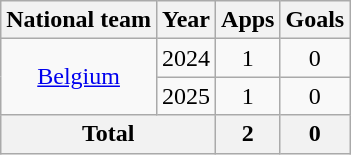<table class="wikitable" style="text-align:center">
<tr>
<th>National team</th>
<th>Year</th>
<th>Apps</th>
<th>Goals</th>
</tr>
<tr>
<td rowspan="2"><a href='#'>Belgium</a></td>
<td>2024</td>
<td>1</td>
<td>0</td>
</tr>
<tr>
<td>2025</td>
<td>1</td>
<td>0</td>
</tr>
<tr>
<th colspan="2">Total</th>
<th>2</th>
<th>0</th>
</tr>
</table>
